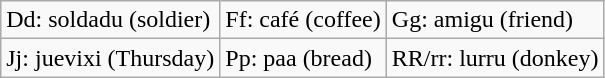<table class="wikitable">
<tr>
<td>Dd: soldadu (soldier)</td>
<td>Ff: café (coffee)</td>
<td>Gg: amigu (friend)</td>
</tr>
<tr>
<td>Jj: juevixi (Thursday)</td>
<td>Pp: paa (bread)</td>
<td>RR/rr: lurru (donkey)</td>
</tr>
</table>
